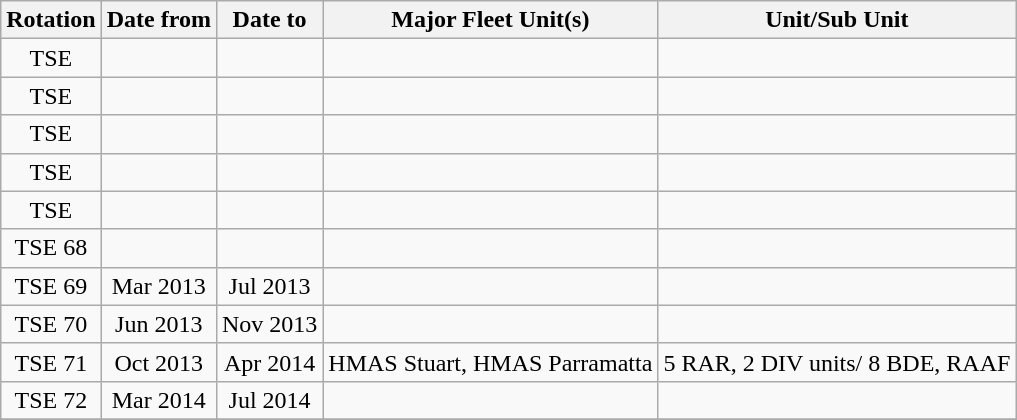<table class="wikitable" style="text-align:center;" border="1">
<tr>
<th scope="col" colspan="1">Rotation</th>
<th scope="col">Date from</th>
<th scope="col">Date to</th>
<th scope="col">Major Fleet Unit(s)</th>
<th scope="col">Unit/Sub Unit</th>
</tr>
<tr>
<td>TSE</td>
<td></td>
<td></td>
<td></td>
<td></td>
</tr>
<tr>
<td>TSE</td>
<td></td>
<td></td>
<td></td>
<td></td>
</tr>
<tr>
<td>TSE</td>
<td></td>
<td></td>
<td></td>
<td></td>
</tr>
<tr>
<td>TSE</td>
<td></td>
<td></td>
<td></td>
<td></td>
</tr>
<tr>
<td>TSE</td>
<td></td>
<td></td>
<td></td>
<td></td>
</tr>
<tr>
<td>TSE 68</td>
<td></td>
<td></td>
<td></td>
<td></td>
</tr>
<tr>
<td>TSE 69</td>
<td>Mar 2013</td>
<td>Jul 2013</td>
<td></td>
<td></td>
</tr>
<tr>
<td>TSE 70</td>
<td>Jun 2013</td>
<td>Nov 2013</td>
<td></td>
<td></td>
</tr>
<tr>
<td>TSE 71</td>
<td>Oct 2013</td>
<td>Apr 2014</td>
<td>HMAS Stuart,  HMAS Parramatta</td>
<td>5 RAR, 2 DIV units/ 8 BDE, RAAF</td>
</tr>
<tr>
<td>TSE 72</td>
<td>Mar 2014</td>
<td>Jul 2014</td>
<td></td>
<td></td>
</tr>
<tr>
</tr>
</table>
